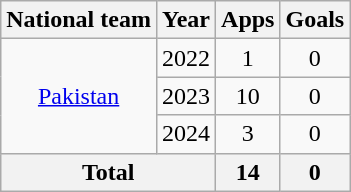<table class="wikitable" style="text-align:center">
<tr>
<th>National team</th>
<th>Year</th>
<th>Apps</th>
<th>Goals</th>
</tr>
<tr>
<td rowspan="3"><a href='#'>Pakistan</a></td>
<td>2022</td>
<td>1</td>
<td>0</td>
</tr>
<tr>
<td>2023</td>
<td>10</td>
<td>0</td>
</tr>
<tr>
<td>2024</td>
<td>3</td>
<td>0</td>
</tr>
<tr>
<th colspan="2">Total</th>
<th>14</th>
<th>0</th>
</tr>
</table>
